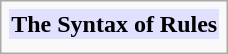<table class=infobox>
<tr>
<td align=center style="background:#e0e0ff"><strong>The Syntax of Rules</strong></td>
</tr>
<tr>
<td></td>
</tr>
</table>
